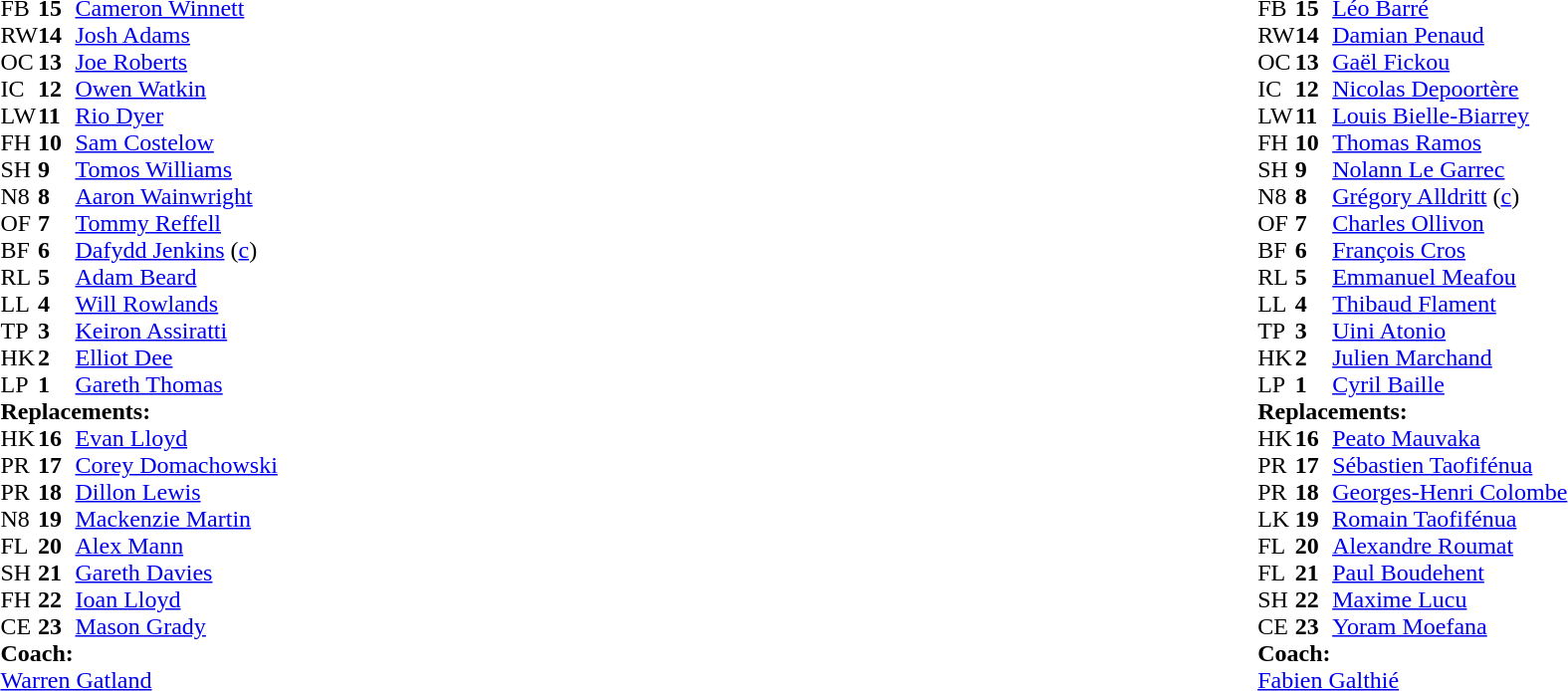<table style="width:100%">
<tr>
<td style="vertical-align:top; width:50%"><br><table cellspacing="0" cellpadding="0">
<tr>
<th width="25"></th>
<th width="25"></th>
</tr>
<tr>
<td>FB</td>
<td><strong>15</strong></td>
<td><a href='#'>Cameron Winnett</a></td>
</tr>
<tr>
<td>RW</td>
<td><strong>14</strong></td>
<td><a href='#'>Josh Adams</a></td>
</tr>
<tr>
<td>OC</td>
<td><strong>13</strong></td>
<td><a href='#'>Joe Roberts</a></td>
<td></td>
<td></td>
</tr>
<tr>
<td>IC</td>
<td><strong>12</strong></td>
<td><a href='#'>Owen Watkin</a></td>
</tr>
<tr>
<td>LW</td>
<td><strong>11</strong></td>
<td><a href='#'>Rio Dyer</a></td>
</tr>
<tr>
<td>FH</td>
<td><strong>10</strong></td>
<td><a href='#'>Sam Costelow</a></td>
<td></td>
<td></td>
</tr>
<tr>
<td>SH</td>
<td><strong>9</strong></td>
<td><a href='#'>Tomos Williams</a></td>
<td></td>
<td></td>
</tr>
<tr>
<td>N8</td>
<td><strong>8</strong></td>
<td><a href='#'>Aaron Wainwright</a></td>
</tr>
<tr>
<td>OF</td>
<td><strong>7</strong></td>
<td><a href='#'>Tommy Reffell</a></td>
<td></td>
<td></td>
</tr>
<tr>
<td>BF</td>
<td><strong>6</strong></td>
<td><a href='#'>Dafydd Jenkins</a> (<a href='#'>c</a>)</td>
</tr>
<tr>
<td>RL</td>
<td><strong>5</strong></td>
<td><a href='#'>Adam Beard</a></td>
</tr>
<tr>
<td>LL</td>
<td><strong>4</strong></td>
<td><a href='#'>Will Rowlands</a></td>
<td></td>
<td></td>
</tr>
<tr>
<td>TP</td>
<td><strong>3</strong></td>
<td><a href='#'>Keiron Assiratti</a></td>
<td></td>
<td></td>
</tr>
<tr>
<td>HK</td>
<td><strong>2</strong></td>
<td><a href='#'>Elliot Dee</a></td>
<td></td>
<td></td>
</tr>
<tr>
<td>LP</td>
<td><strong>1</strong></td>
<td><a href='#'>Gareth Thomas</a></td>
<td></td>
<td></td>
</tr>
<tr>
<td colspan="3"><strong>Replacements:</strong></td>
</tr>
<tr>
<td>HK</td>
<td><strong>16</strong></td>
<td><a href='#'>Evan Lloyd</a></td>
<td></td>
<td></td>
</tr>
<tr>
<td>PR</td>
<td><strong>17</strong></td>
<td><a href='#'>Corey Domachowski</a></td>
<td></td>
<td></td>
</tr>
<tr>
<td>PR</td>
<td><strong>18</strong></td>
<td><a href='#'>Dillon Lewis</a></td>
<td></td>
<td></td>
</tr>
<tr>
<td>N8</td>
<td><strong>19</strong></td>
<td><a href='#'>Mackenzie Martin</a></td>
<td></td>
<td></td>
</tr>
<tr>
<td>FL</td>
<td><strong>20</strong></td>
<td><a href='#'>Alex Mann</a></td>
<td></td>
<td></td>
</tr>
<tr>
<td>SH</td>
<td><strong>21</strong></td>
<td><a href='#'>Gareth Davies</a></td>
<td></td>
<td></td>
</tr>
<tr>
<td>FH</td>
<td><strong>22</strong></td>
<td><a href='#'>Ioan Lloyd</a></td>
<td></td>
<td></td>
</tr>
<tr>
<td>CE</td>
<td><strong>23</strong></td>
<td><a href='#'>Mason Grady</a></td>
<td></td>
<td></td>
</tr>
<tr>
<td colspan="3"><strong>Coach:</strong></td>
</tr>
<tr>
<td colspan="3"><a href='#'>Warren Gatland</a></td>
</tr>
</table>
</td>
<td style="vertical-align:top"></td>
<td style="vertical-align:top; width:50%"><br><table cellspacing="0" cellpadding="0" style="margin:auto">
<tr>
<th width="25"></th>
<th width="25"></th>
</tr>
<tr>
<td>FB</td>
<td><strong>15</strong></td>
<td><a href='#'>Léo Barré</a></td>
</tr>
<tr>
<td>RW</td>
<td><strong>14</strong></td>
<td><a href='#'>Damian Penaud</a></td>
</tr>
<tr>
<td>OC</td>
<td><strong>13</strong></td>
<td><a href='#'>Gaël Fickou</a></td>
</tr>
<tr>
<td>IC</td>
<td><strong>12</strong></td>
<td><a href='#'>Nicolas Depoortère</a></td>
<td></td>
<td></td>
</tr>
<tr>
<td>LW</td>
<td><strong>11</strong></td>
<td><a href='#'>Louis Bielle-Biarrey</a></td>
</tr>
<tr>
<td>FH</td>
<td><strong>10</strong></td>
<td><a href='#'>Thomas Ramos</a></td>
</tr>
<tr>
<td>SH</td>
<td><strong>9</strong></td>
<td><a href='#'>Nolann Le Garrec</a></td>
<td></td>
<td></td>
</tr>
<tr>
<td>N8</td>
<td><strong>8</strong></td>
<td><a href='#'>Grégory Alldritt</a> (<a href='#'>c</a>)</td>
</tr>
<tr>
<td>OF</td>
<td><strong>7</strong></td>
<td><a href='#'>Charles Ollivon</a></td>
<td></td>
<td></td>
</tr>
<tr>
<td>BF</td>
<td><strong>6</strong></td>
<td><a href='#'>François Cros</a></td>
<td></td>
<td></td>
</tr>
<tr>
<td>RL</td>
<td><strong>5</strong></td>
<td><a href='#'>Emmanuel Meafou</a></td>
<td></td>
<td></td>
</tr>
<tr>
<td>LL</td>
<td><strong>4</strong></td>
<td><a href='#'>Thibaud Flament</a></td>
</tr>
<tr>
<td>TP</td>
<td><strong>3</strong></td>
<td><a href='#'>Uini Atonio</a></td>
<td></td>
<td></td>
</tr>
<tr>
<td>HK</td>
<td><strong>2</strong></td>
<td><a href='#'>Julien Marchand</a></td>
<td></td>
<td></td>
</tr>
<tr>
<td>LP</td>
<td><strong>1</strong></td>
<td><a href='#'>Cyril Baille</a></td>
<td></td>
<td></td>
</tr>
<tr>
<td colspan="3"><strong>Replacements:</strong></td>
</tr>
<tr>
<td>HK</td>
<td><strong>16</strong></td>
<td><a href='#'>Peato Mauvaka</a></td>
<td></td>
<td></td>
</tr>
<tr>
<td>PR</td>
<td><strong>17</strong></td>
<td><a href='#'>Sébastien Taofifénua</a></td>
<td></td>
<td></td>
</tr>
<tr>
<td>PR</td>
<td><strong>18</strong></td>
<td><a href='#'>Georges-Henri Colombe</a></td>
<td></td>
<td></td>
</tr>
<tr>
<td>LK</td>
<td><strong>19</strong></td>
<td><a href='#'>Romain Taofifénua</a></td>
<td></td>
<td></td>
</tr>
<tr>
<td>FL</td>
<td><strong>20</strong></td>
<td><a href='#'>Alexandre Roumat</a></td>
<td></td>
<td></td>
</tr>
<tr>
<td>FL</td>
<td><strong>21</strong></td>
<td><a href='#'>Paul Boudehent</a></td>
<td></td>
<td></td>
</tr>
<tr>
<td>SH</td>
<td><strong>22</strong></td>
<td><a href='#'>Maxime Lucu</a></td>
<td></td>
<td></td>
</tr>
<tr>
<td>CE</td>
<td><strong>23</strong></td>
<td><a href='#'>Yoram Moefana</a></td>
<td></td>
<td></td>
</tr>
<tr>
<td colspan="3"><strong>Coach:</strong></td>
</tr>
<tr>
<td colspan="3"><a href='#'>Fabien Galthié</a></td>
</tr>
</table>
</td>
</tr>
</table>
